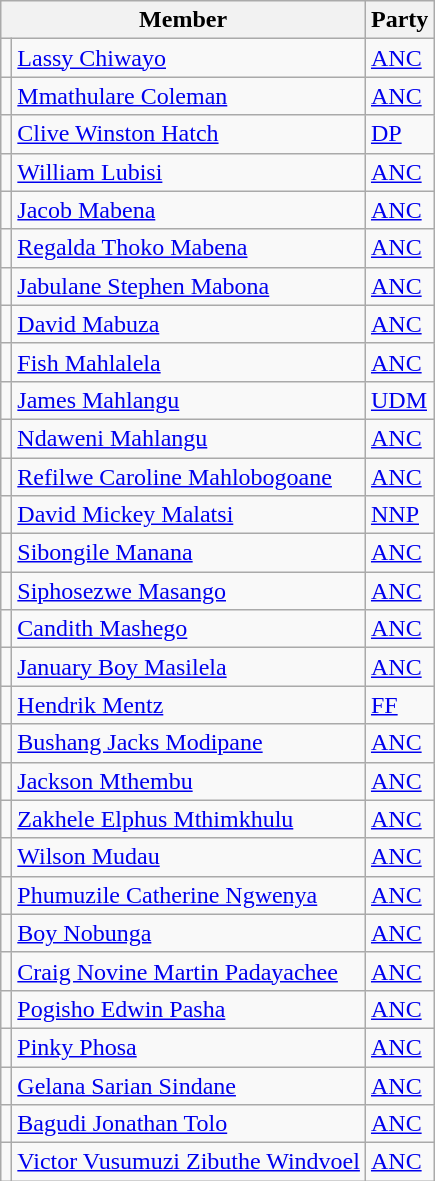<table class="wikitable sortable">
<tr>
<th colspan="2">Member</th>
<th>Party</th>
</tr>
<tr>
<td></td>
<td><a href='#'>Lassy Chiwayo</a></td>
<td><a href='#'>ANC</a></td>
</tr>
<tr>
<td></td>
<td><a href='#'>Mmathulare Coleman</a></td>
<td><a href='#'>ANC</a></td>
</tr>
<tr>
<td></td>
<td><a href='#'>Clive Winston Hatch</a></td>
<td><a href='#'>DP</a></td>
</tr>
<tr>
<td></td>
<td><a href='#'>William Lubisi</a></td>
<td><a href='#'>ANC</a></td>
</tr>
<tr>
<td></td>
<td><a href='#'>Jacob Mabena</a></td>
<td><a href='#'>ANC</a></td>
</tr>
<tr>
<td></td>
<td><a href='#'>Regalda Thoko Mabena</a></td>
<td><a href='#'>ANC</a></td>
</tr>
<tr>
<td></td>
<td><a href='#'>Jabulane Stephen Mabona</a></td>
<td><a href='#'>ANC</a></td>
</tr>
<tr>
<td></td>
<td><a href='#'>David Mabuza</a></td>
<td><a href='#'>ANC</a></td>
</tr>
<tr>
<td></td>
<td><a href='#'>Fish Mahlalela</a></td>
<td><a href='#'>ANC</a></td>
</tr>
<tr>
<td></td>
<td><a href='#'>James Mahlangu</a></td>
<td><a href='#'>UDM</a></td>
</tr>
<tr>
<td></td>
<td><a href='#'>Ndaweni Mahlangu</a></td>
<td><a href='#'>ANC</a></td>
</tr>
<tr>
<td></td>
<td><a href='#'>Refilwe Caroline Mahlobogoane</a></td>
<td><a href='#'>ANC</a></td>
</tr>
<tr>
<td></td>
<td><a href='#'>David Mickey Malatsi</a></td>
<td><a href='#'>NNP</a></td>
</tr>
<tr>
<td></td>
<td><a href='#'>Sibongile Manana</a></td>
<td><a href='#'>ANC</a></td>
</tr>
<tr>
<td></td>
<td><a href='#'>Siphosezwe Masango</a></td>
<td><a href='#'>ANC</a></td>
</tr>
<tr>
<td></td>
<td><a href='#'>Candith Mashego</a></td>
<td><a href='#'>ANC</a></td>
</tr>
<tr>
<td></td>
<td><a href='#'>January Boy Masilela</a></td>
<td><a href='#'>ANC</a></td>
</tr>
<tr>
<td></td>
<td><a href='#'>Hendrik Mentz</a></td>
<td><a href='#'>FF</a></td>
</tr>
<tr>
<td></td>
<td><a href='#'>Bushang Jacks Modipane</a></td>
<td><a href='#'>ANC</a></td>
</tr>
<tr>
<td></td>
<td><a href='#'>Jackson Mthembu</a></td>
<td><a href='#'>ANC</a></td>
</tr>
<tr>
<td></td>
<td><a href='#'>Zakhele Elphus Mthimkhulu</a></td>
<td><a href='#'>ANC</a></td>
</tr>
<tr>
<td></td>
<td><a href='#'>Wilson Mudau</a></td>
<td><a href='#'>ANC</a></td>
</tr>
<tr>
<td></td>
<td><a href='#'>Phumuzile Catherine Ngwenya</a></td>
<td><a href='#'>ANC</a></td>
</tr>
<tr>
<td></td>
<td><a href='#'>Boy Nobunga</a></td>
<td><a href='#'>ANC</a></td>
</tr>
<tr>
<td></td>
<td><a href='#'>Craig Novine Martin Padayachee</a></td>
<td><a href='#'>ANC</a></td>
</tr>
<tr>
<td></td>
<td><a href='#'>Pogisho Edwin Pasha</a></td>
<td><a href='#'>ANC</a></td>
</tr>
<tr>
<td></td>
<td><a href='#'>Pinky Phosa</a></td>
<td><a href='#'>ANC</a></td>
</tr>
<tr>
<td></td>
<td><a href='#'>Gelana Sarian Sindane</a></td>
<td><a href='#'>ANC</a></td>
</tr>
<tr>
<td></td>
<td><a href='#'>Bagudi Jonathan Tolo</a></td>
<td><a href='#'>ANC</a></td>
</tr>
<tr>
<td></td>
<td><a href='#'>Victor Vusumuzi Zibuthe Windvoel</a></td>
<td><a href='#'>ANC</a></td>
</tr>
</table>
